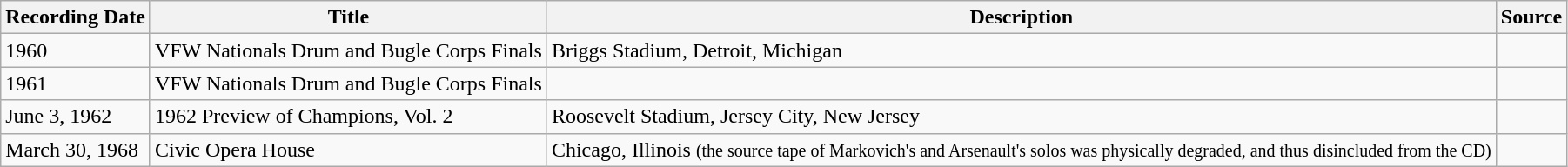<table class="wikitable sortable">
<tr>
<th>Recording Date</th>
<th>Title</th>
<th>Description</th>
<th class="unsortable">Source</th>
</tr>
<tr>
<td>1960</td>
<td>VFW Nationals Drum and Bugle Corps Finals</td>
<td>Briggs Stadium, Detroit, Michigan</td>
<td></td>
</tr>
<tr>
<td>1961</td>
<td>VFW Nationals Drum and Bugle Corps Finals</td>
<td></td>
<td></td>
</tr>
<tr>
<td>June 3, 1962</td>
<td>1962 Preview of Champions, Vol. 2</td>
<td>Roosevelt Stadium, Jersey City, New Jersey</td>
<td></td>
</tr>
<tr>
<td>March 30, 1968</td>
<td>Civic Opera House</td>
<td>Chicago, Illinois <small>(the source tape of Markovich's and Arsenault's solos was physically degraded, and thus disincluded from the CD)</small></td>
<td></td>
</tr>
</table>
